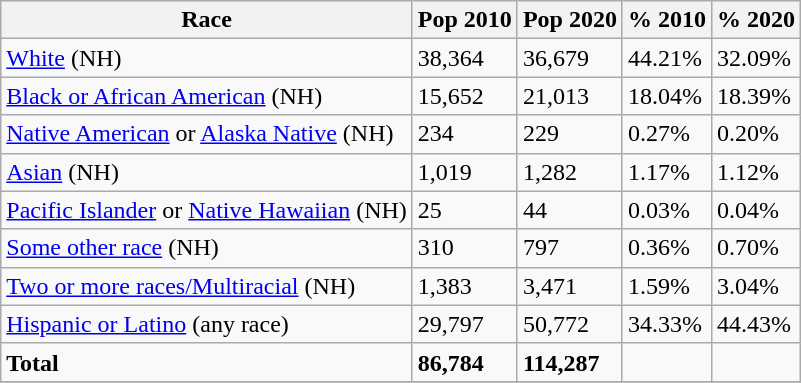<table class="wikitable">
<tr>
<th>Race</th>
<th>Pop 2010</th>
<th>Pop 2020</th>
<th>% 2010</th>
<th>% 2020</th>
</tr>
<tr>
<td><a href='#'>White</a> (NH)</td>
<td>38,364</td>
<td>36,679</td>
<td>44.21%</td>
<td>32.09%</td>
</tr>
<tr>
<td><a href='#'>Black or African American</a> (NH)</td>
<td>15,652</td>
<td>21,013</td>
<td>18.04%</td>
<td>18.39%</td>
</tr>
<tr>
<td><a href='#'>Native American</a> or <a href='#'>Alaska Native</a> (NH)</td>
<td>234</td>
<td>229</td>
<td>0.27%</td>
<td>0.20%</td>
</tr>
<tr>
<td><a href='#'>Asian</a> (NH)</td>
<td>1,019</td>
<td>1,282</td>
<td>1.17%</td>
<td>1.12%</td>
</tr>
<tr>
<td><a href='#'>Pacific Islander</a> or <a href='#'>Native Hawaiian</a> (NH)</td>
<td>25</td>
<td>44</td>
<td>0.03%</td>
<td>0.04%</td>
</tr>
<tr>
<td><a href='#'>Some other race</a> (NH)</td>
<td>310</td>
<td>797</td>
<td>0.36%</td>
<td>0.70%</td>
</tr>
<tr>
<td><a href='#'>Two or more races/Multiracial</a> (NH)</td>
<td>1,383</td>
<td>3,471</td>
<td>1.59%</td>
<td>3.04%</td>
</tr>
<tr>
<td><a href='#'>Hispanic or Latino</a> (any race)</td>
<td>29,797</td>
<td>50,772</td>
<td>34.33%</td>
<td>44.43%</td>
</tr>
<tr>
<td><strong>Total</strong></td>
<td><strong>86,784</strong></td>
<td><strong>114,287</strong></td>
<td></td>
<td></td>
</tr>
<tr>
</tr>
</table>
